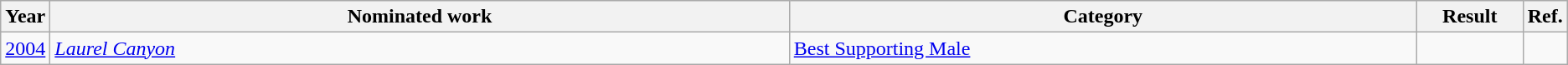<table class=wikitable>
<tr>
<th scope="col" style="width:1em;">Year</th>
<th scope="col" style="width:39em;">Nominated work</th>
<th scope="col" style="width:33em;">Category</th>
<th scope="col" style="width:5em;">Result</th>
<th scope="col" style="width:1em;">Ref.</th>
</tr>
<tr>
<td><a href='#'>2004</a></td>
<td><em><a href='#'>Laurel Canyon</a></em></td>
<td><a href='#'>Best Supporting Male</a></td>
<td></td>
<td></td>
</tr>
</table>
